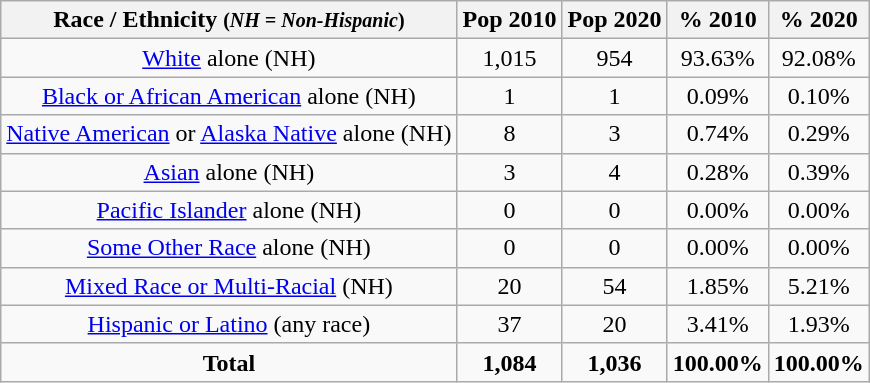<table class="wikitable" style="text-align:center;">
<tr>
<th>Race / Ethnicity <small>(<em>NH = Non-Hispanic</em>)</small></th>
<th>Pop 2010</th>
<th>Pop 2020</th>
<th>% 2010</th>
<th>% 2020</th>
</tr>
<tr>
<td><a href='#'>White</a> alone (NH)</td>
<td>1,015</td>
<td>954</td>
<td>93.63%</td>
<td>92.08%</td>
</tr>
<tr>
<td><a href='#'>Black or African American</a> alone (NH)</td>
<td>1</td>
<td>1</td>
<td>0.09%</td>
<td>0.10%</td>
</tr>
<tr>
<td><a href='#'>Native American</a> or <a href='#'>Alaska Native</a> alone (NH)</td>
<td>8</td>
<td>3</td>
<td>0.74%</td>
<td>0.29%</td>
</tr>
<tr>
<td><a href='#'>Asian</a> alone (NH)</td>
<td>3</td>
<td>4</td>
<td>0.28%</td>
<td>0.39%</td>
</tr>
<tr>
<td><a href='#'>Pacific Islander</a> alone (NH)</td>
<td>0</td>
<td>0</td>
<td>0.00%</td>
<td>0.00%</td>
</tr>
<tr>
<td><a href='#'>Some Other Race</a> alone (NH)</td>
<td>0</td>
<td>0</td>
<td>0.00%</td>
<td>0.00%</td>
</tr>
<tr>
<td><a href='#'>Mixed Race or Multi-Racial</a> (NH)</td>
<td>20</td>
<td>54</td>
<td>1.85%</td>
<td>5.21%</td>
</tr>
<tr>
<td><a href='#'>Hispanic or Latino</a> (any race)</td>
<td>37</td>
<td>20</td>
<td>3.41%</td>
<td>1.93%</td>
</tr>
<tr>
<td><strong>Total</strong></td>
<td><strong>1,084</strong></td>
<td><strong>1,036</strong></td>
<td><strong>100.00%</strong></td>
<td><strong>100.00%</strong></td>
</tr>
</table>
